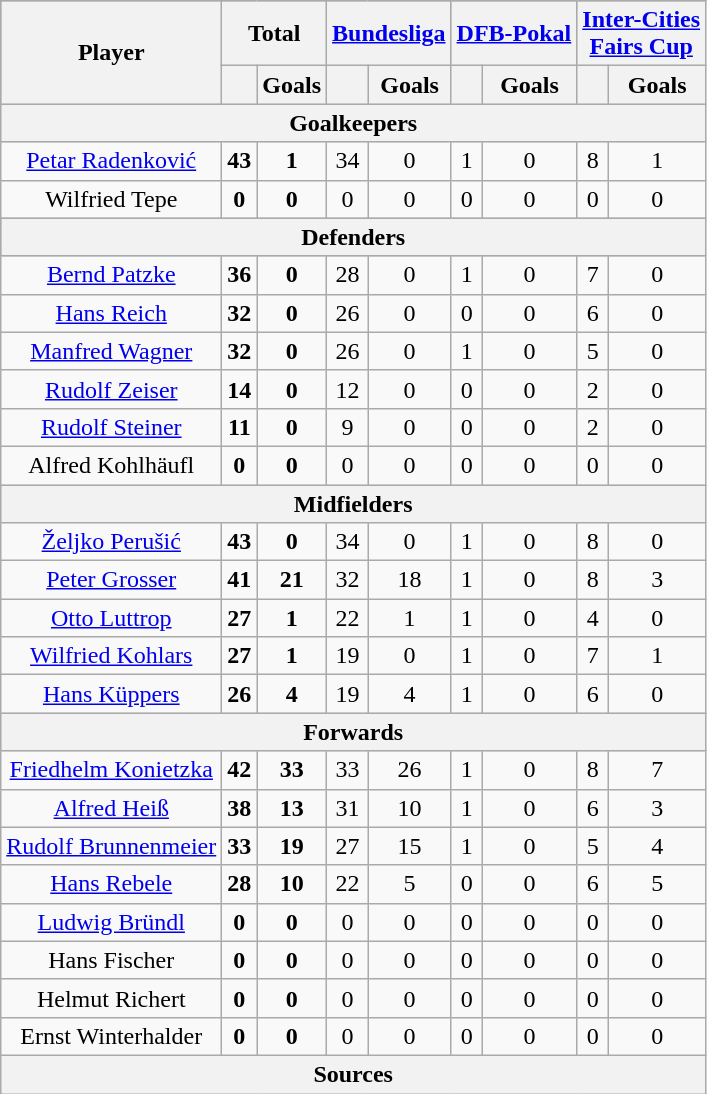<table class="wikitable" style="text-align: center">
<tr align="center" style="background:#9C9C9C">
<th rowspan="2">Player</th>
<th colspan="2">Total</th>
<th colspan="2"><a href='#'>Bundesliga</a></th>
<th colspan="2"><a href='#'>DFB-Pokal</a></th>
<th colspan="2"><a href='#'>Inter-Cities<br>Fairs Cup</a></th>
</tr>
<tr style="background:#DCDCDC">
<th></th>
<th>Goals</th>
<th></th>
<th>Goals</th>
<th></th>
<th>Goals</th>
<th></th>
<th>Goals</th>
</tr>
<tr style="background:#DCDCDC">
<th colspan="9">Goalkeepers</th>
</tr>
<tr>
<td><a href='#'>Petar Radenković</a></td>
<td><strong>43</strong></td>
<td><strong>1</strong></td>
<td>34</td>
<td>0</td>
<td>1</td>
<td>0</td>
<td>8</td>
<td>1</td>
</tr>
<tr>
<td>Wilfried Tepe</td>
<td><strong>0</strong></td>
<td><strong>0</strong></td>
<td>0</td>
<td>0</td>
<td>0</td>
<td>0</td>
<td>0</td>
<td>0</td>
</tr>
<tr style="background:#7EC0EE">
<th colspan="9">Defenders</th>
</tr>
<tr>
<td><a href='#'>Bernd Patzke</a></td>
<td><strong>36</strong></td>
<td><strong>0</strong></td>
<td>28</td>
<td>0</td>
<td>1</td>
<td>0</td>
<td>7</td>
<td>0</td>
</tr>
<tr>
<td><a href='#'>Hans Reich</a></td>
<td><strong>32</strong></td>
<td><strong>0</strong></td>
<td>26</td>
<td>0</td>
<td>0</td>
<td>0</td>
<td>6</td>
<td>0</td>
</tr>
<tr>
<td><a href='#'>Manfred Wagner</a></td>
<td><strong>32</strong></td>
<td><strong>0</strong></td>
<td>26</td>
<td>0</td>
<td>1</td>
<td>0</td>
<td>5</td>
<td>0</td>
</tr>
<tr>
<td><a href='#'>Rudolf Zeiser</a></td>
<td><strong>14</strong></td>
<td><strong>0</strong></td>
<td>12</td>
<td>0</td>
<td>0</td>
<td>0</td>
<td>2</td>
<td>0</td>
</tr>
<tr>
<td><a href='#'>Rudolf Steiner</a></td>
<td><strong>11</strong></td>
<td><strong>0</strong></td>
<td>9</td>
<td>0</td>
<td>0</td>
<td>0</td>
<td>2</td>
<td>0</td>
</tr>
<tr>
<td>Alfred Kohlhäufl</td>
<td><strong>0</strong></td>
<td><strong>0</strong></td>
<td>0</td>
<td>0</td>
<td>0</td>
<td>0</td>
<td>0</td>
<td>0</td>
</tr>
<tr align="center" style="background:#DCDCDC">
<th colspan="9">Midfielders</th>
</tr>
<tr>
<td><a href='#'>Željko Perušić</a></td>
<td><strong>43</strong></td>
<td><strong>0</strong></td>
<td>34</td>
<td>0</td>
<td>1</td>
<td>0</td>
<td>8</td>
<td>0</td>
</tr>
<tr>
<td><a href='#'>Peter Grosser</a></td>
<td><strong>41</strong></td>
<td><strong>21</strong></td>
<td>32</td>
<td>18</td>
<td>1</td>
<td>0</td>
<td>8</td>
<td>3</td>
</tr>
<tr>
<td><a href='#'>Otto Luttrop</a></td>
<td><strong>27</strong></td>
<td><strong>1</strong></td>
<td>22</td>
<td>1</td>
<td>1</td>
<td>0</td>
<td>4</td>
<td>0</td>
</tr>
<tr>
<td><a href='#'>Wilfried Kohlars</a></td>
<td><strong>27</strong></td>
<td><strong>1</strong></td>
<td>19</td>
<td>0</td>
<td>1</td>
<td>0</td>
<td>7</td>
<td>1</td>
</tr>
<tr>
<td><a href='#'>Hans Küppers</a></td>
<td><strong>26</strong></td>
<td><strong>4</strong></td>
<td>19</td>
<td>4</td>
<td>1</td>
<td>0</td>
<td>6</td>
<td>0</td>
</tr>
<tr style="background:#DCDCDC">
<th colspan="9">Forwards</th>
</tr>
<tr>
<td><a href='#'>Friedhelm Konietzka</a></td>
<td><strong>42</strong></td>
<td><strong>33</strong></td>
<td>33</td>
<td>26</td>
<td>1</td>
<td>0</td>
<td>8</td>
<td>7</td>
</tr>
<tr>
<td><a href='#'>Alfred Heiß</a></td>
<td><strong>38</strong></td>
<td><strong>13</strong></td>
<td>31</td>
<td>10</td>
<td>1</td>
<td>0</td>
<td>6</td>
<td>3</td>
</tr>
<tr>
<td><a href='#'>Rudolf Brunnenmeier</a></td>
<td><strong>33</strong></td>
<td><strong>19</strong></td>
<td>27</td>
<td>15</td>
<td>1</td>
<td>0</td>
<td>5</td>
<td>4</td>
</tr>
<tr>
<td><a href='#'>Hans Rebele</a></td>
<td><strong>28</strong></td>
<td><strong>10</strong></td>
<td>22</td>
<td>5</td>
<td>0</td>
<td>0</td>
<td>6</td>
<td>5</td>
</tr>
<tr>
<td><a href='#'>Ludwig Bründl</a></td>
<td><strong>0</strong></td>
<td><strong>0</strong></td>
<td>0</td>
<td>0</td>
<td>0</td>
<td>0</td>
<td>0</td>
<td>0</td>
</tr>
<tr>
<td>Hans Fischer</td>
<td><strong>0</strong></td>
<td><strong>0</strong></td>
<td>0</td>
<td>0</td>
<td>0</td>
<td>0</td>
<td>0</td>
<td>0</td>
</tr>
<tr>
<td>Helmut Richert</td>
<td><strong>0</strong></td>
<td><strong>0</strong></td>
<td>0</td>
<td>0</td>
<td>0</td>
<td>0</td>
<td>0</td>
<td>0</td>
</tr>
<tr>
<td>Ernst Winterhalder</td>
<td><strong>0</strong></td>
<td><strong>0</strong></td>
<td>0</td>
<td>0</td>
<td>0</td>
<td>0</td>
<td>0</td>
<td>0</td>
</tr>
<tr>
<th colspan="9">Sources </th>
</tr>
</table>
